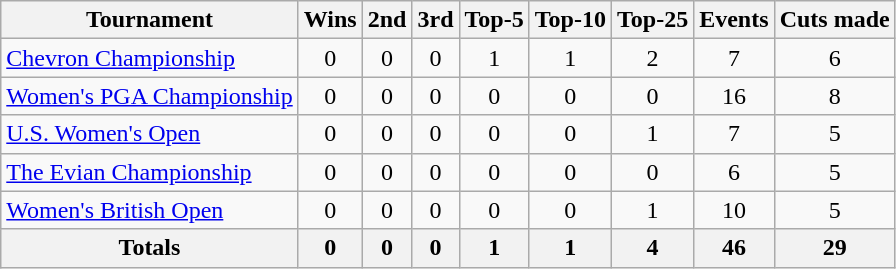<table class=wikitable style=text-align:center>
<tr>
<th>Tournament</th>
<th>Wins</th>
<th>2nd</th>
<th>3rd</th>
<th>Top-5</th>
<th>Top-10</th>
<th>Top-25</th>
<th>Events</th>
<th>Cuts made</th>
</tr>
<tr>
<td align=left><a href='#'>Chevron Championship</a></td>
<td>0</td>
<td>0</td>
<td>0</td>
<td>1</td>
<td>1</td>
<td>2</td>
<td>7</td>
<td>6</td>
</tr>
<tr>
<td align=left><a href='#'>Women's PGA Championship</a></td>
<td>0</td>
<td>0</td>
<td>0</td>
<td>0</td>
<td>0</td>
<td>0</td>
<td>16</td>
<td>8</td>
</tr>
<tr>
<td align=left><a href='#'>U.S. Women's Open</a></td>
<td>0</td>
<td>0</td>
<td>0</td>
<td>0</td>
<td>0</td>
<td>1</td>
<td>7</td>
<td>5</td>
</tr>
<tr>
<td align=left><a href='#'>The Evian Championship</a></td>
<td>0</td>
<td>0</td>
<td>0</td>
<td>0</td>
<td>0</td>
<td>0</td>
<td>6</td>
<td>5</td>
</tr>
<tr>
<td align=left><a href='#'>Women's British Open</a></td>
<td>0</td>
<td>0</td>
<td>0</td>
<td>0</td>
<td>0</td>
<td>1</td>
<td>10</td>
<td>5</td>
</tr>
<tr>
<th>Totals</th>
<th>0</th>
<th>0</th>
<th>0</th>
<th>1</th>
<th>1</th>
<th>4</th>
<th>46</th>
<th>29</th>
</tr>
</table>
